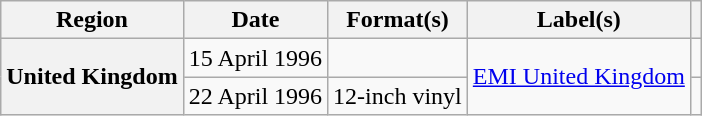<table class="wikitable plainrowheaders">
<tr>
<th scope="col">Region</th>
<th scope="col">Date</th>
<th scope="col">Format(s)</th>
<th scope="col">Label(s)</th>
<th scope="col"></th>
</tr>
<tr>
<th scope="row" rowspan="2">United Kingdom</th>
<td>15 April 1996</td>
<td></td>
<td rowspan="2"><a href='#'>EMI United Kingdom</a></td>
<td></td>
</tr>
<tr>
<td>22 April 1996</td>
<td>12-inch vinyl</td>
<td></td>
</tr>
</table>
